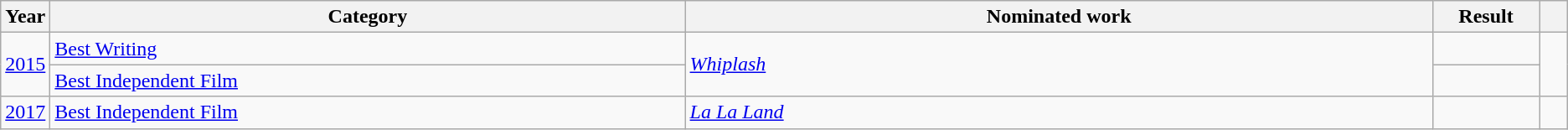<table class=wikitable>
<tr>
<th scope="col" style="width:1em;">Year</th>
<th scope="col" style="width:33em;">Category</th>
<th scope="col" style="width:39em;">Nominated work</th>
<th scope="col" style="width:5em;">Result</th>
<th scope="col" style="width:1em;"></th>
</tr>
<tr>
<td rowspan="2"><a href='#'>2015</a></td>
<td><a href='#'>Best Writing</a></td>
<td rowspan="2"><em><a href='#'>Whiplash</a></em></td>
<td></td>
<td rowspan="2"></td>
</tr>
<tr>
<td><a href='#'>Best Independent Film</a></td>
<td></td>
</tr>
<tr>
<td><a href='#'>2017</a></td>
<td><a href='#'>Best Independent Film</a></td>
<td><em><a href='#'>La La Land</a></em></td>
<td></td>
<td></td>
</tr>
</table>
